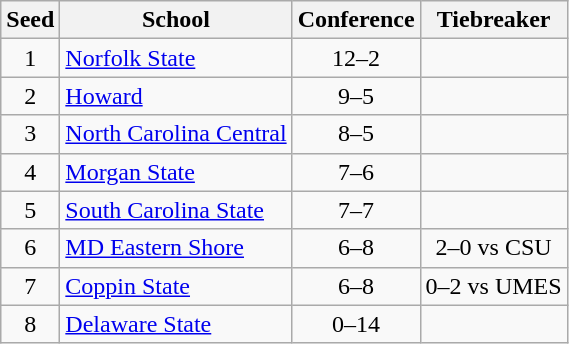<table class="wikitable" style="text-align:center">
<tr>
<th>Seed</th>
<th>School</th>
<th>Conference</th>
<th>Tiebreaker</th>
</tr>
<tr>
<td>1</td>
<td align="left"><a href='#'>Norfolk State</a></td>
<td>12–2</td>
<td></td>
</tr>
<tr>
<td>2</td>
<td align="left"><a href='#'>Howard</a></td>
<td>9–5</td>
<td></td>
</tr>
<tr>
<td>3</td>
<td align="left"><a href='#'>North Carolina Central</a></td>
<td>8–5</td>
<td></td>
</tr>
<tr>
<td>4</td>
<td align="left"><a href='#'>Morgan State</a></td>
<td>7–6</td>
<td></td>
</tr>
<tr>
<td>5</td>
<td align="left"><a href='#'>South Carolina State</a></td>
<td>7–7</td>
<td></td>
</tr>
<tr>
<td>6</td>
<td align="left"><a href='#'>MD Eastern Shore</a></td>
<td>6–8</td>
<td>2–0 vs CSU</td>
</tr>
<tr>
<td>7</td>
<td align="left"><a href='#'>Coppin State</a></td>
<td>6–8</td>
<td>0–2 vs UMES</td>
</tr>
<tr>
<td>8</td>
<td align="left"><a href='#'>Delaware State</a></td>
<td>0–14</td>
<td></td>
</tr>
</table>
